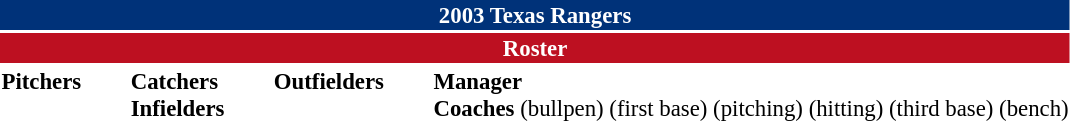<table class="toccolours" style="font-size: 95%;">
<tr>
<th colspan="10" style="background-color: #003279; color: #FFFFFF; text-align: center;">2003 Texas Rangers</th>
</tr>
<tr>
<td colspan="10" style="background-color: #bd1021; color: white; text-align: center;"><strong>Roster</strong></td>
</tr>
<tr>
<td valign="top"><strong>Pitchers</strong><br>

























</td>
<td width="25px"></td>
<td valign="top"><strong>Catchers</strong><br>



<strong>Infielders</strong>






</td>
<td width="25px"></td>
<td valign="top"><strong>Outfielders</strong><br>












</td>
<td width="25px"></td>
<td valign="top"><strong>Manager</strong><br>
<strong>Coaches</strong>
 (bullpen)
 (first base)
 (pitching)
 (hitting)
 (third base)
 (bench)</td>
</tr>
</table>
